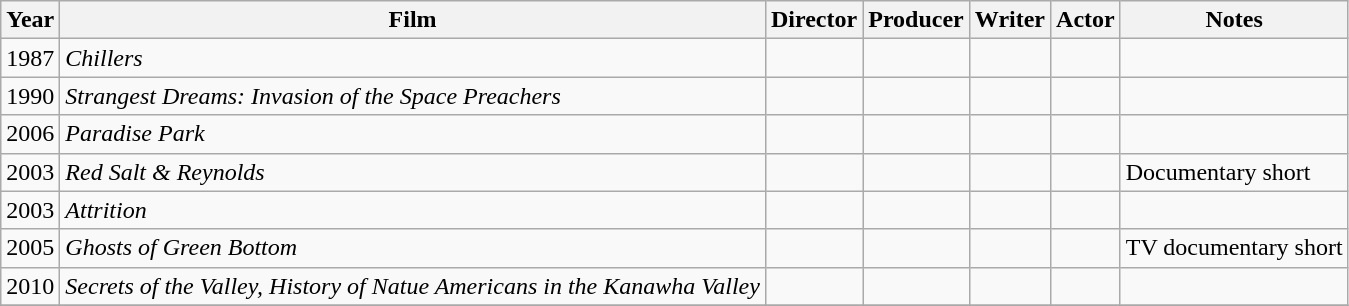<table class="wikitable">
<tr>
<th>Year</th>
<th>Film</th>
<th>Director</th>
<th>Producer</th>
<th>Writer</th>
<th>Actor</th>
<th>Notes</th>
</tr>
<tr>
<td>1987</td>
<td><em>Chillers</em></td>
<td></td>
<td></td>
<td></td>
<td></td>
<td></td>
</tr>
<tr>
<td>1990</td>
<td><em>Strangest Dreams: Invasion of the Space Preachers</em></td>
<td></td>
<td></td>
<td></td>
<td></td>
<td></td>
</tr>
<tr>
<td>2006</td>
<td><em>Paradise Park</em></td>
<td></td>
<td></td>
<td></td>
<td></td>
<td></td>
</tr>
<tr>
<td>2003</td>
<td><em>Red Salt & Reynolds</em></td>
<td></td>
<td></td>
<td></td>
<td></td>
<td>Documentary short</td>
</tr>
<tr>
<td>2003</td>
<td><em>Attrition</em></td>
<td></td>
<td></td>
<td></td>
<td></td>
<td></td>
</tr>
<tr>
<td>2005</td>
<td><em>Ghosts of Green Bottom</em></td>
<td></td>
<td></td>
<td></td>
<td></td>
<td>TV documentary short</td>
</tr>
<tr>
<td>2010</td>
<td><em>Secrets of the Valley, History of Natue Americans in the Kanawha Valley</em></td>
<td></td>
<td></td>
<td></td>
<td></td>
<td></td>
</tr>
<tr>
</tr>
</table>
